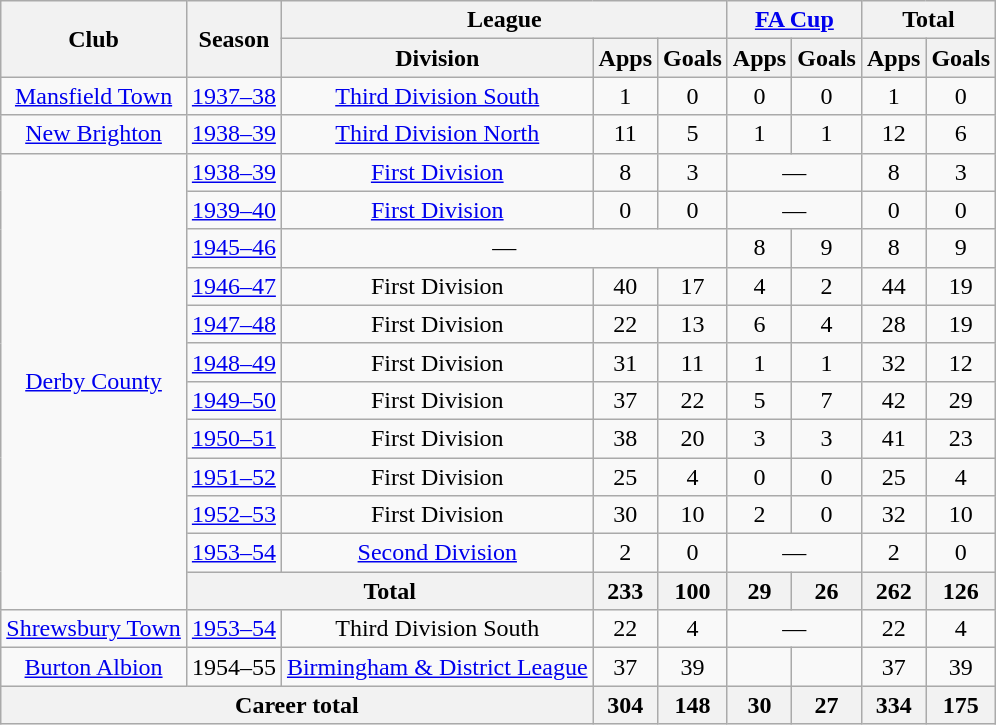<table class="wikitable" style="text-align: center;">
<tr>
<th rowspan="2">Club</th>
<th rowspan="2">Season</th>
<th colspan="3">League</th>
<th colspan="2"><a href='#'>FA Cup</a></th>
<th colspan="2">Total</th>
</tr>
<tr>
<th>Division</th>
<th>Apps</th>
<th>Goals</th>
<th>Apps</th>
<th>Goals</th>
<th>Apps</th>
<th>Goals</th>
</tr>
<tr>
<td><a href='#'>Mansfield Town</a></td>
<td><a href='#'>1937–38</a></td>
<td><a href='#'>Third Division South</a></td>
<td>1</td>
<td>0</td>
<td>0</td>
<td>0</td>
<td>1</td>
<td>0</td>
</tr>
<tr>
<td><a href='#'>New Brighton</a></td>
<td><a href='#'>1938–39</a></td>
<td><a href='#'>Third Division North</a></td>
<td>11</td>
<td>5</td>
<td>1</td>
<td>1</td>
<td>12</td>
<td>6</td>
</tr>
<tr>
<td rowspan="12"><a href='#'>Derby County</a></td>
<td><a href='#'>1938–39</a></td>
<td><a href='#'>First Division</a></td>
<td>8</td>
<td>3</td>
<td colspan="2">—</td>
<td>8</td>
<td>3</td>
</tr>
<tr>
<td><a href='#'>1939–40</a></td>
<td><a href='#'>First Division</a></td>
<td>0</td>
<td>0</td>
<td colspan="2">—</td>
<td>0</td>
<td>0</td>
</tr>
<tr>
<td><a href='#'>1945–46</a></td>
<td colspan="3">—</td>
<td>8</td>
<td>9</td>
<td>8</td>
<td>9</td>
</tr>
<tr>
<td><a href='#'>1946–47</a></td>
<td>First Division</td>
<td>40</td>
<td>17</td>
<td>4</td>
<td>2</td>
<td>44</td>
<td>19</td>
</tr>
<tr>
<td><a href='#'>1947–48</a></td>
<td>First Division</td>
<td>22</td>
<td>13</td>
<td>6</td>
<td>4</td>
<td>28</td>
<td>19</td>
</tr>
<tr>
<td><a href='#'>1948–49</a></td>
<td>First Division</td>
<td>31</td>
<td>11</td>
<td>1</td>
<td>1</td>
<td>32</td>
<td>12</td>
</tr>
<tr>
<td><a href='#'>1949–50</a></td>
<td>First Division</td>
<td>37</td>
<td>22</td>
<td>5</td>
<td>7</td>
<td>42</td>
<td>29</td>
</tr>
<tr>
<td><a href='#'>1950–51</a></td>
<td>First Division</td>
<td>38</td>
<td>20</td>
<td>3</td>
<td>3</td>
<td>41</td>
<td>23</td>
</tr>
<tr>
<td><a href='#'>1951–52</a></td>
<td>First Division</td>
<td>25</td>
<td>4</td>
<td>0</td>
<td>0</td>
<td>25</td>
<td>4</td>
</tr>
<tr>
<td><a href='#'>1952–53</a></td>
<td>First Division</td>
<td>30</td>
<td>10</td>
<td>2</td>
<td>0</td>
<td>32</td>
<td>10</td>
</tr>
<tr>
<td><a href='#'>1953–54</a></td>
<td><a href='#'>Second Division</a></td>
<td>2</td>
<td>0</td>
<td colspan="2">—</td>
<td>2</td>
<td>0</td>
</tr>
<tr>
<th colspan="2">Total</th>
<th>233</th>
<th>100</th>
<th>29</th>
<th>26</th>
<th>262</th>
<th>126</th>
</tr>
<tr>
<td><a href='#'>Shrewsbury Town</a></td>
<td><a href='#'>1953–54</a></td>
<td>Third Division South</td>
<td>22</td>
<td>4</td>
<td colspan="2">—</td>
<td>22</td>
<td>4</td>
</tr>
<tr>
<td><a href='#'>Burton Albion</a></td>
<td>1954–55</td>
<td><a href='#'>Birmingham & District League</a></td>
<td>37</td>
<td>39</td>
<td></td>
<td></td>
<td>37</td>
<td>39</td>
</tr>
<tr>
<th colspan="3">Career total</th>
<th>304</th>
<th>148</th>
<th>30</th>
<th>27</th>
<th>334</th>
<th>175</th>
</tr>
</table>
